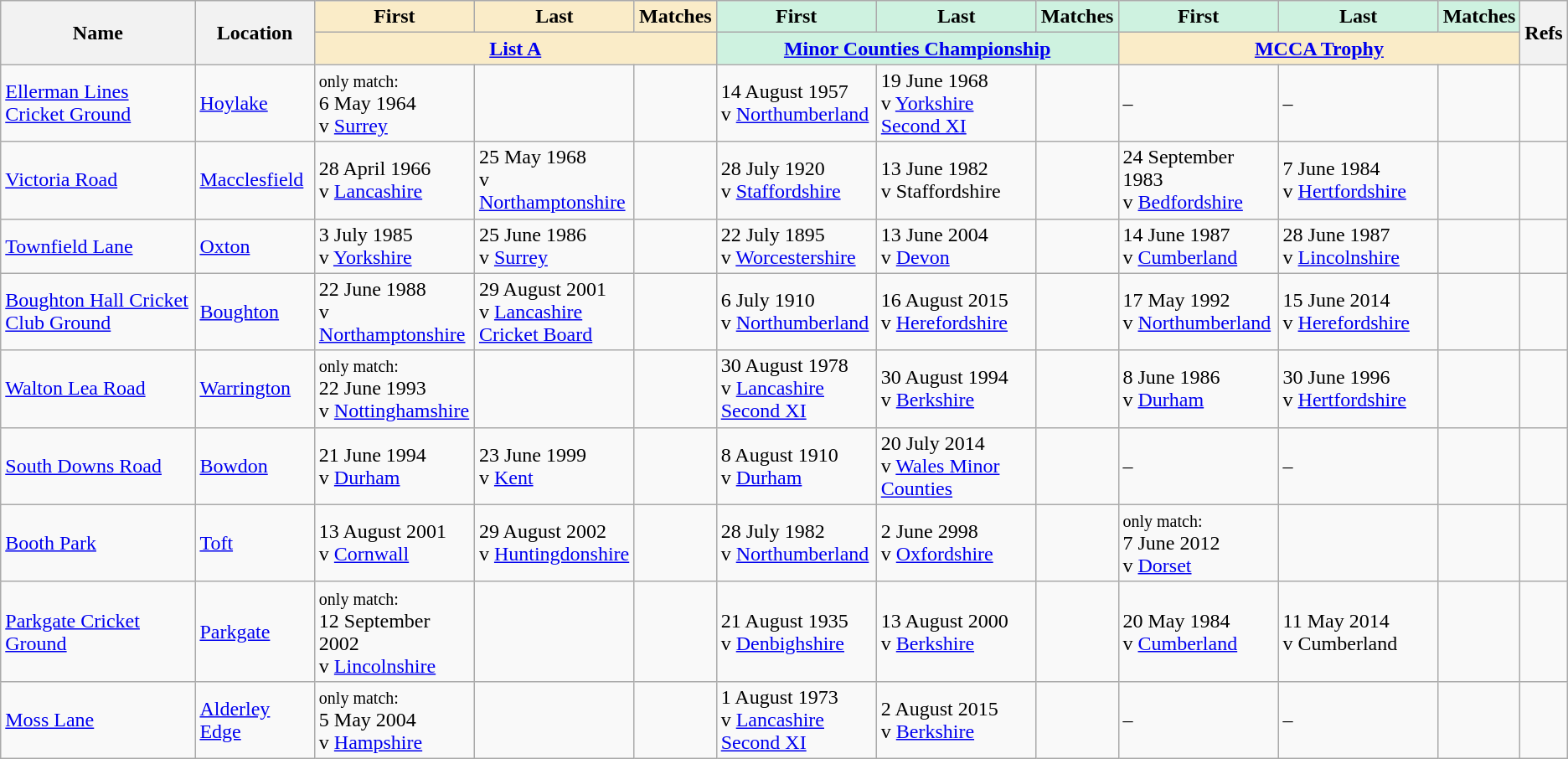<table class="wikitable sortable">
<tr>
<th rowspan="2">Name</th>
<th rowspan="2">Location</th>
<th width="120" class="unsortable" style="background:#faecc8">First</th>
<th width="120" class="unsortable" style="background:#faecc8">Last</th>
<th style="background:#faecc8">Matches</th>
<th width="120" class="unsortable" style="background:#cef2e0">First</th>
<th width="120" class="unsortable" style="background:#cef2e0">Last</th>
<th style="background:#cef2e0">Matches</th>
<th width="120" class="unsortable" style="background:#cef2e0">First</th>
<th width="120" class="unsortable" style="background:#cef2e0">Last</th>
<th style="background:#cef2e0">Matches</th>
<th rowspan="2" class="unsortable">Refs</th>
</tr>
<tr class="unsortable">
<th colspan="3" style="background:#faecc8"><a href='#'>List A</a></th>
<th colspan="3" style="background:#cef2e0"><a href='#'>Minor Counties Championship</a></th>
<th colspan="3" style="background:#faecc8"><a href='#'>MCCA Trophy</a></th>
</tr>
<tr>
<td><a href='#'>Ellerman Lines Cricket Ground</a><br></td>
<td><a href='#'>Hoylake</a></td>
<td><small>only match:</small><br>6 May 1964<br>v <a href='#'>Surrey</a></td>
<td> </td>
<td></td>
<td>14 August 1957<br>v <a href='#'>Northumberland</a></td>
<td>19 June 1968<br>v <a href='#'>Yorkshire Second XI</a></td>
<td></td>
<td>–</td>
<td>–</td>
<td></td>
<td></td>
</tr>
<tr>
<td><a href='#'>Victoria Road</a><br></td>
<td><a href='#'>Macclesfield</a></td>
<td>28 April 1966<br>v <a href='#'>Lancashire</a></td>
<td>25 May 1968<br>v <a href='#'>Northamptonshire</a></td>
<td></td>
<td>28 July 1920<br>v <a href='#'>Staffordshire</a></td>
<td>13 June 1982<br>v Staffordshire</td>
<td></td>
<td>24 September 1983<br>v <a href='#'>Bedfordshire</a></td>
<td>7 June 1984<br>v <a href='#'>Hertfordshire</a></td>
<td></td>
<td></td>
</tr>
<tr>
<td><a href='#'>Townfield Lane</a></td>
<td><a href='#'>Oxton</a></td>
<td>3 July 1985<br>v <a href='#'>Yorkshire</a></td>
<td>25 June 1986<br>v <a href='#'>Surrey</a></td>
<td></td>
<td>22 July 1895<br>v <a href='#'>Worcestershire</a></td>
<td>13 June 2004<br>v <a href='#'>Devon</a></td>
<td></td>
<td>14 June 1987<br>v <a href='#'>Cumberland</a></td>
<td>28 June 1987<br>v <a href='#'>Lincolnshire</a></td>
<td></td>
<td></td>
</tr>
<tr>
<td><a href='#'>Boughton Hall Cricket Club Ground</a><br></td>
<td><a href='#'>Boughton</a></td>
<td>22 June 1988<br>v <a href='#'>Northamptonshire</a></td>
<td>29 August 2001<br>v <a href='#'>Lancashire Cricket Board</a></td>
<td></td>
<td>6 July 1910<br>v <a href='#'>Northumberland</a></td>
<td>16 August 2015<br>v <a href='#'>Herefordshire</a></td>
<td></td>
<td>17 May 1992<br>v <a href='#'>Northumberland</a></td>
<td>15 June 2014<br>v <a href='#'>Herefordshire</a></td>
<td></td>
<td></td>
</tr>
<tr>
<td><a href='#'>Walton Lea Road</a></td>
<td><a href='#'>Warrington</a></td>
<td><small>only match:</small><br>22 June 1993<br>v <a href='#'>Nottinghamshire</a></td>
<td> </td>
<td></td>
<td>30 August 1978<br>v <a href='#'>Lancashire Second XI</a></td>
<td>30 August 1994<br>v <a href='#'>Berkshire</a></td>
<td></td>
<td>8 June 1986<br>v <a href='#'>Durham</a></td>
<td>30 June 1996<br>v <a href='#'>Hertfordshire</a></td>
<td></td>
<td></td>
</tr>
<tr>
<td><a href='#'>South Downs Road</a><br></td>
<td><a href='#'>Bowdon</a></td>
<td>21 June 1994<br>v <a href='#'>Durham</a></td>
<td>23 June 1999<br>v <a href='#'>Kent</a></td>
<td></td>
<td>8 August 1910<br>v <a href='#'>Durham</a></td>
<td>20 July 2014<br>v <a href='#'>Wales Minor Counties</a></td>
<td></td>
<td>–</td>
<td>–</td>
<td></td>
<td></td>
</tr>
<tr>
<td><a href='#'>Booth Park</a><br></td>
<td><a href='#'>Toft</a></td>
<td>13 August 2001<br>v <a href='#'>Cornwall</a></td>
<td>29 August 2002<br>v <a href='#'>Huntingdonshire</a></td>
<td></td>
<td>28 July 1982<br>v <a href='#'>Northumberland</a></td>
<td>2 June 2998<br>v <a href='#'>Oxfordshire</a></td>
<td></td>
<td><small>only match:</small><br>7 June 2012<br>v <a href='#'>Dorset</a></td>
<td> </td>
<td></td>
<td></td>
</tr>
<tr>
<td><a href='#'>Parkgate Cricket Ground</a><br></td>
<td><a href='#'>Parkgate</a></td>
<td><small>only match:</small><br>12 September 2002<br>v <a href='#'>Lincolnshire</a></td>
<td> </td>
<td></td>
<td>21 August 1935<br>v <a href='#'>Denbighshire</a></td>
<td>13 August 2000<br>v <a href='#'>Berkshire</a></td>
<td></td>
<td>20 May 1984<br>v <a href='#'>Cumberland</a></td>
<td>11 May 2014<br>v Cumberland</td>
<td></td>
<td></td>
</tr>
<tr>
<td><a href='#'>Moss Lane</a><br></td>
<td><a href='#'>Alderley Edge</a></td>
<td><small>only match:</small><br>5 May 2004<br>v <a href='#'>Hampshire</a></td>
<td> </td>
<td></td>
<td>1 August 1973<br>v <a href='#'>Lancashire Second XI</a></td>
<td>2 August 2015<br>v <a href='#'>Berkshire</a></td>
<td></td>
<td>–</td>
<td>–</td>
<td></td>
<td></td>
</tr>
</table>
